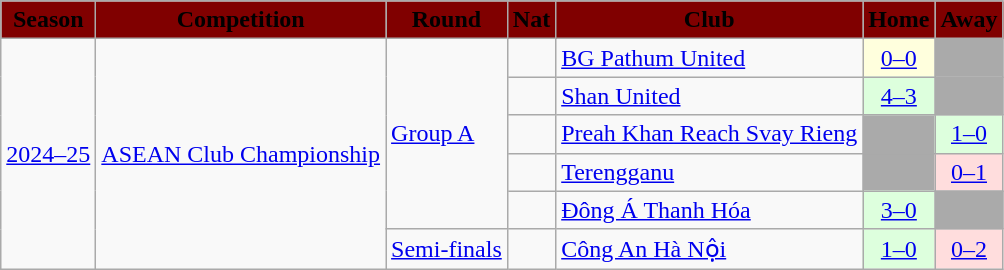<table class="wikitable">
<tr>
<th style="background:maroon"><span> Season</span></th>
<th style="background:maroon"><span> Competition</span></th>
<th style="background:maroon"><span> Round</span></th>
<th style="background:maroon"><span> Nat</span></th>
<th style="background:maroon"><span> Club</span></th>
<th style="background:maroon"><span> Home</span></th>
<th style="background:maroon"><span> Away</span></th>
</tr>
<tr>
<td rowspan="6"><a href='#'>2024–25</a></td>
<td rowspan="6"><a href='#'>ASEAN Club Championship</a></td>
<td rowspan="5"><a href='#'>Group A</a></td>
<td></td>
<td><a href='#'>BG Pathum United</a></td>
<td style="text-align:center;  background:#ffd;" align=center><a href='#'>0–0</a></td>
<td bgcolor=#aaa></td>
</tr>
<tr>
<td></td>
<td><a href='#'>Shan United</a></td>
<td style="text-align:center; background:#dfd;" align=center><a href='#'>4–3</a></td>
<td bgcolor=#aaa></td>
</tr>
<tr>
<td></td>
<td><a href='#'>Preah Khan Reach Svay Rieng</a></td>
<td bgcolor=#aaa></td>
<td style="text-align:center; background:#dfd;"><a href='#'>1–0</a></td>
</tr>
<tr>
<td></td>
<td><a href='#'>Terengganu</a></td>
<td bgcolor=#aaa></td>
<td style="text-align:center; background:#fdd;"><a href='#'>0–1</a></td>
</tr>
<tr>
<td></td>
<td><a href='#'>Đông Á Thanh Hóa</a></td>
<td style="text-align:center; background:#dfd;"><a href='#'>3–0</a></td>
<td bgcolor=#aaa></td>
</tr>
<tr>
<td rowspan="5"><a href='#'>Semi-finals</a></td>
<td></td>
<td><a href='#'>Công An Hà Nội</a></td>
<td style="text-align:center; background:#dfd;"><a href='#'>1–0</a></td>
<td style="text-align:center; background:#fdd; "><a href='#'>0–2</a></td>
</tr>
</table>
